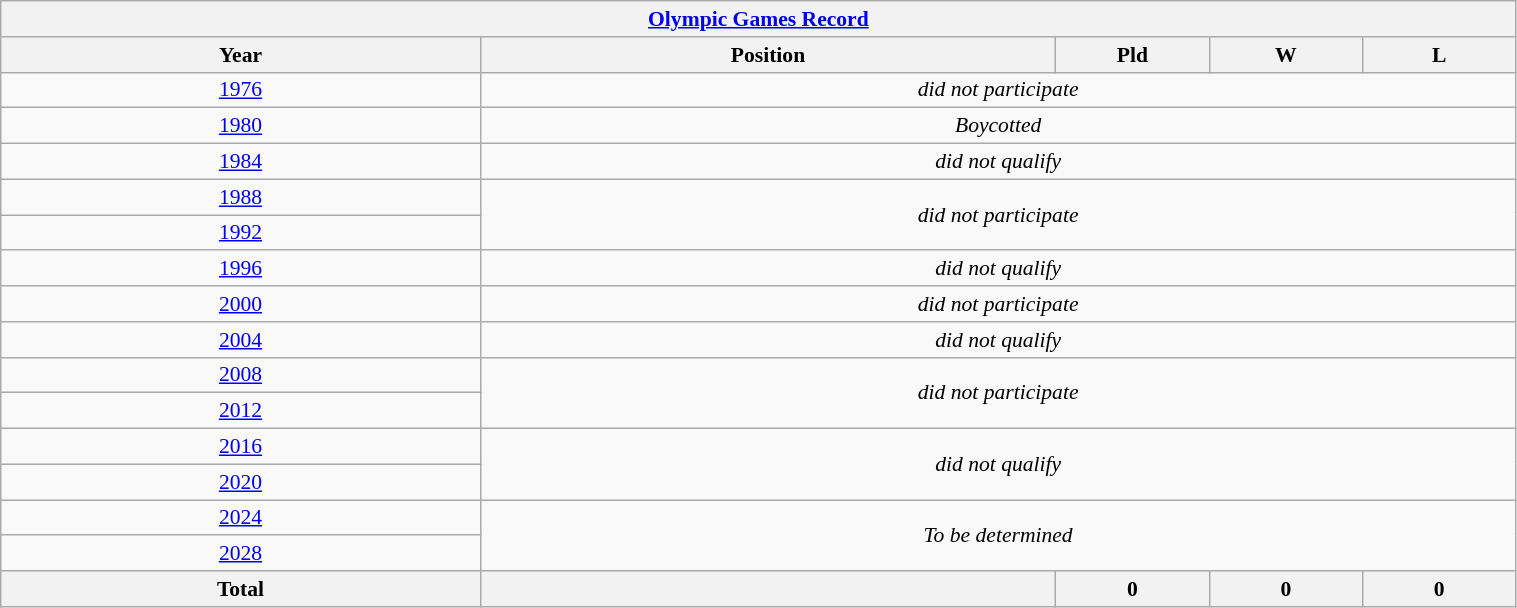<table class="wikitable collapsible autocollapse" width=80% style="text-align: center;font-size:90%;">
<tr>
<th colspan=6><a href='#'>Olympic Games Record</a></th>
</tr>
<tr>
<th width=25%>Year</th>
<th width=30%>Position</th>
<th width=8%>Pld</th>
<th width=8%>W</th>
<th width=8%>L</th>
</tr>
<tr>
<td> <a href='#'>1976</a></td>
<td colspan=4><em>did not participate</em></td>
</tr>
<tr>
<td> <a href='#'>1980</a></td>
<td colspan=4><em>Boycotted</em></td>
</tr>
<tr>
<td> <a href='#'>1984</a></td>
<td colspan=4><em>did not qualify</em></td>
</tr>
<tr>
<td> <a href='#'>1988</a></td>
<td rowspan=2 colspan=4><em>did not participate</em></td>
</tr>
<tr>
<td> <a href='#'>1992</a></td>
</tr>
<tr>
<td> <a href='#'>1996</a></td>
<td colspan=4><em>did not qualify</em></td>
</tr>
<tr>
<td> <a href='#'>2000</a></td>
<td colspan=4><em>did not participate</em></td>
</tr>
<tr>
<td> <a href='#'>2004</a></td>
<td colspan=4><em>did not qualify</em></td>
</tr>
<tr>
<td> <a href='#'>2008</a></td>
<td rowspan=2 colspan=4><em>did not participate</em></td>
</tr>
<tr>
<td> <a href='#'>2012</a></td>
</tr>
<tr>
<td> <a href='#'>2016</a></td>
<td rowspan=2 colspan=4><em>did not qualify</em></td>
</tr>
<tr>
<td> <a href='#'>2020</a></td>
</tr>
<tr>
<td> <a href='#'>2024</a></td>
<td rowspan=2 colspan=4><em>To be determined</em></td>
</tr>
<tr>
<td> <a href='#'>2028</a></td>
</tr>
<tr>
<th>Total</th>
<th></th>
<th>0</th>
<th>0</th>
<th>0</th>
</tr>
</table>
